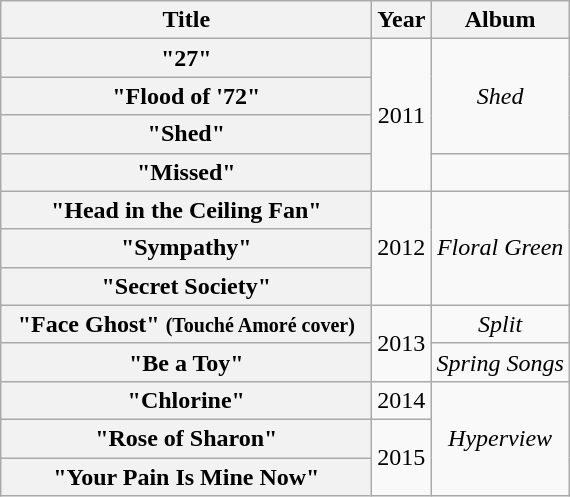<table class="wikitable sortable mw-collapsible plainrowheaders" style="text-align:center;">
<tr>
<th scope="col" style="width:15em;">Title</th>
<th scope="col">Year</th>
<th scope="col">Album</th>
</tr>
<tr>
<th scope="row">"27"</th>
<td rowspan="4">2011</td>
<td rowspan="3"><em>Shed</em></td>
</tr>
<tr>
<th scope="row">"Flood of '72"</th>
</tr>
<tr>
<th scope="row">"Shed"</th>
</tr>
<tr>
<th scope="row">"Missed"</th>
<td></td>
</tr>
<tr>
<th scope="row">"Head in the Ceiling Fan"</th>
<td rowspan="3">2012</td>
<td rowspan="3"><em>Floral Green</em></td>
</tr>
<tr>
<th scope="row">"Sympathy"</th>
</tr>
<tr>
<th scope="row">"Secret Society"</th>
</tr>
<tr>
<th scope="row">"Face Ghost" <small>(Touché Amoré cover)</small></th>
<td rowspan="2">2013</td>
<td><em>Split</em></td>
</tr>
<tr>
<th scope="row">"Be a Toy"</th>
<td><em>Spring Songs</em></td>
</tr>
<tr>
<th scope="row">"Chlorine"</th>
<td>2014</td>
<td rowspan="3"><em>Hyperview</em></td>
</tr>
<tr>
<th scope="row">"Rose of Sharon"</th>
<td rowspan="2">2015</td>
</tr>
<tr>
<th scope="row">"Your Pain Is Mine Now"</th>
</tr>
</table>
